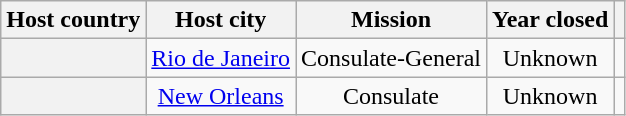<table class="wikitable plainrowheaders" style="text-align:center;">
<tr>
<th scope="col">Host country</th>
<th scope="col">Host city</th>
<th scope="col">Mission</th>
<th scope="col">Year closed</th>
<th scope="col"></th>
</tr>
<tr>
<th scope="row"></th>
<td><a href='#'>Rio de Janeiro</a></td>
<td>Consulate-General</td>
<td>Unknown</td>
<td></td>
</tr>
<tr>
<th scope="row"></th>
<td><a href='#'>New Orleans</a></td>
<td>Consulate</td>
<td>Unknown</td>
<td></td>
</tr>
</table>
